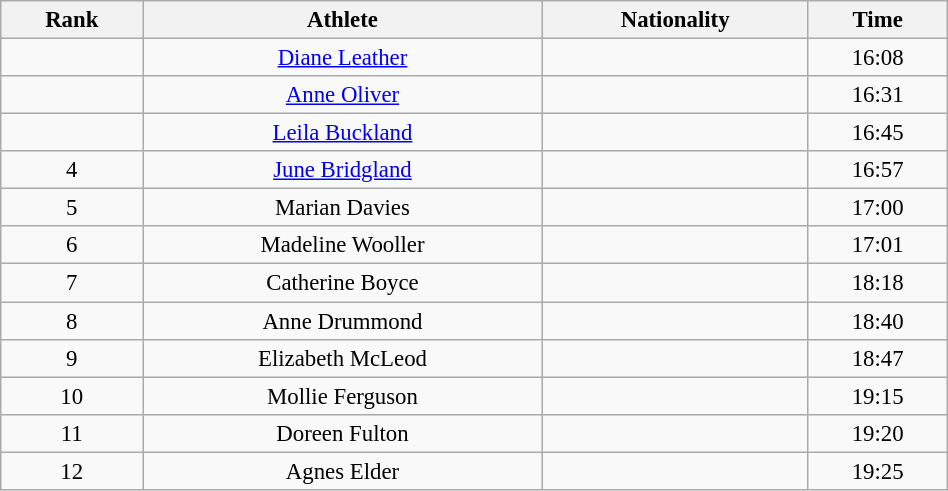<table class="wikitable sortable" style=" text-align:center; font-size:95%;" width="50%">
<tr>
<th>Rank</th>
<th>Athlete</th>
<th>Nationality</th>
<th>Time</th>
</tr>
<tr>
<td align=center></td>
<td><a href='#'>Diane Leather</a></td>
<td></td>
<td>16:08</td>
</tr>
<tr>
<td align=center></td>
<td><a href='#'>Anne Oliver</a></td>
<td></td>
<td>16:31</td>
</tr>
<tr>
<td align=center></td>
<td><a href='#'>Leila Buckland</a></td>
<td></td>
<td>16:45</td>
</tr>
<tr>
<td align=center>4</td>
<td><a href='#'>June Bridgland</a></td>
<td></td>
<td>16:57</td>
</tr>
<tr>
<td align=center>5</td>
<td>Marian Davies</td>
<td></td>
<td>17:00</td>
</tr>
<tr>
<td align=center>6</td>
<td>Madeline Wooller</td>
<td></td>
<td>17:01</td>
</tr>
<tr>
<td align=center>7</td>
<td>Catherine Boyce</td>
<td></td>
<td>18:18</td>
</tr>
<tr>
<td align=center>8</td>
<td>Anne Drummond</td>
<td></td>
<td>18:40</td>
</tr>
<tr>
<td align=center>9</td>
<td>Elizabeth McLeod</td>
<td></td>
<td>18:47</td>
</tr>
<tr>
<td align=center>10</td>
<td>Mollie Ferguson</td>
<td></td>
<td>19:15</td>
</tr>
<tr>
<td align=center>11</td>
<td>Doreen Fulton</td>
<td></td>
<td>19:20</td>
</tr>
<tr>
<td align=center>12</td>
<td>Agnes Elder</td>
<td></td>
<td>19:25</td>
</tr>
</table>
